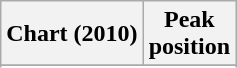<table class="wikitable sortable">
<tr>
<th>Chart (2010)</th>
<th>Peak<br>position</th>
</tr>
<tr>
</tr>
<tr>
</tr>
<tr>
</tr>
</table>
